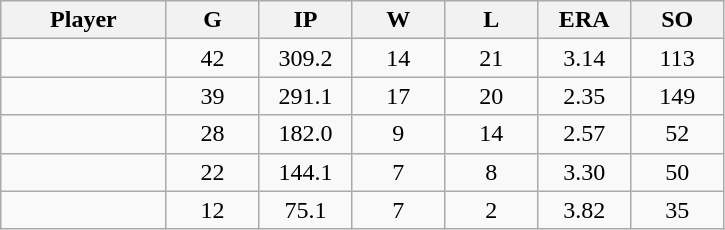<table class="wikitable sortable">
<tr>
<th bgcolor="#DDDDFF" width="16%">Player</th>
<th bgcolor="#DDDDFF" width="9%">G</th>
<th bgcolor="#DDDDFF" width="9%">IP</th>
<th bgcolor="#DDDDFF" width="9%">W</th>
<th bgcolor="#DDDDFF" width="9%">L</th>
<th bgcolor="#DDDDFF" width="9%">ERA</th>
<th bgcolor="#DDDDFF" width="9%">SO</th>
</tr>
<tr align="center">
<td></td>
<td>42</td>
<td>309.2</td>
<td>14</td>
<td>21</td>
<td>3.14</td>
<td>113</td>
</tr>
<tr align="center">
<td></td>
<td>39</td>
<td>291.1</td>
<td>17</td>
<td>20</td>
<td>2.35</td>
<td>149</td>
</tr>
<tr align="center">
<td></td>
<td>28</td>
<td>182.0</td>
<td>9</td>
<td>14</td>
<td>2.57</td>
<td>52</td>
</tr>
<tr align="center">
<td></td>
<td>22</td>
<td>144.1</td>
<td>7</td>
<td>8</td>
<td>3.30</td>
<td>50</td>
</tr>
<tr align="center">
<td></td>
<td>12</td>
<td>75.1</td>
<td>7</td>
<td>2</td>
<td>3.82</td>
<td>35</td>
</tr>
</table>
